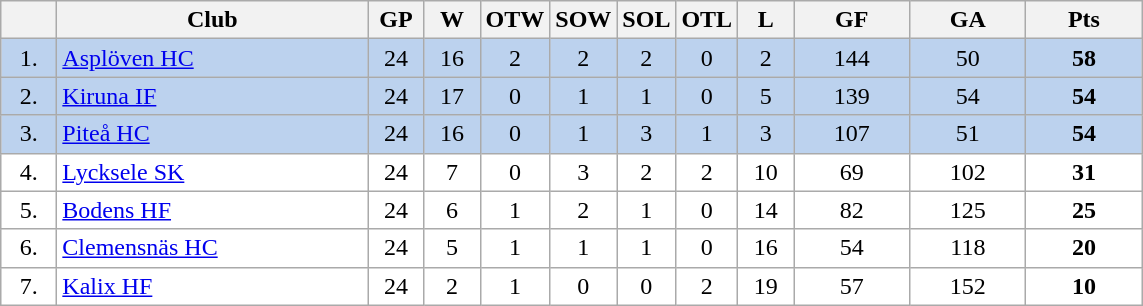<table class="wikitable">
<tr>
<th width="30"></th>
<th width="200">Club</th>
<th width="30">GP</th>
<th width="30">W</th>
<th width="30">OTW</th>
<th width="30">SOW</th>
<th width="30">SOL</th>
<th width="30">OTL</th>
<th width="30">L</th>
<th width="70">GF</th>
<th width="70">GA</th>
<th width="70">Pts</th>
</tr>
<tr bgcolor="#BCD2EE" align="center">
<td>1.</td>
<td align="left"><a href='#'>Asplöven HC</a></td>
<td>24</td>
<td>16</td>
<td>2</td>
<td>2</td>
<td>2</td>
<td>0</td>
<td>2</td>
<td>144</td>
<td>50</td>
<td><strong>58</strong></td>
</tr>
<tr bgcolor="#BCD2EE" align="center">
<td>2.</td>
<td align="left"><a href='#'>Kiruna IF</a></td>
<td>24</td>
<td>17</td>
<td>0</td>
<td>1</td>
<td>1</td>
<td>0</td>
<td>5</td>
<td>139</td>
<td>54</td>
<td><strong>54</strong></td>
</tr>
<tr bgcolor="#BCD2EE" align="center">
<td>3.</td>
<td align="left"><a href='#'>Piteå HC</a></td>
<td>24</td>
<td>16</td>
<td>0</td>
<td>1</td>
<td>3</td>
<td>1</td>
<td>3</td>
<td>107</td>
<td>51</td>
<td><strong>54</strong></td>
</tr>
<tr bgcolor="#FFFFFF" align="center">
<td>4.</td>
<td align="left"><a href='#'>Lycksele SK</a></td>
<td>24</td>
<td>7</td>
<td>0</td>
<td>3</td>
<td>2</td>
<td>2</td>
<td>10</td>
<td>69</td>
<td>102</td>
<td><strong>31</strong></td>
</tr>
<tr bgcolor="#FFFFFF" align="center">
<td>5.</td>
<td align="left"><a href='#'>Bodens HF</a></td>
<td>24</td>
<td>6</td>
<td>1</td>
<td>2</td>
<td>1</td>
<td>0</td>
<td>14</td>
<td>82</td>
<td>125</td>
<td><strong>25</strong></td>
</tr>
<tr bgcolor="#FFFFFF" align="center">
<td>6.</td>
<td align="left"><a href='#'>Clemensnäs HC</a></td>
<td>24</td>
<td>5</td>
<td>1</td>
<td>1</td>
<td>1</td>
<td>0</td>
<td>16</td>
<td>54</td>
<td>118</td>
<td><strong>20</strong></td>
</tr>
<tr bgcolor="#FFFFFF" align="center">
<td>7.</td>
<td align="left"><a href='#'>Kalix HF</a></td>
<td>24</td>
<td>2</td>
<td>1</td>
<td>0</td>
<td>0</td>
<td>2</td>
<td>19</td>
<td>57</td>
<td>152</td>
<td><strong>10</strong></td>
</tr>
</table>
